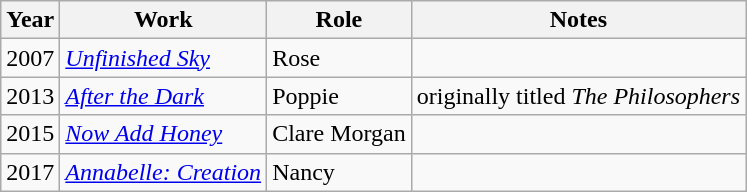<table class="wikitable sortable">
<tr>
<th>Year</th>
<th>Work</th>
<th>Role</th>
<th>Notes</th>
</tr>
<tr>
<td>2007</td>
<td><em><a href='#'>Unfinished Sky</a></em></td>
<td>Rose</td>
<td></td>
</tr>
<tr>
<td>2013</td>
<td><em><a href='#'>After the Dark</a></em></td>
<td>Poppie</td>
<td>originally titled <em>The Philosophers</em></td>
</tr>
<tr>
<td>2015</td>
<td><em><a href='#'>Now Add Honey</a></em></td>
<td>Clare Morgan</td>
<td></td>
</tr>
<tr>
<td>2017</td>
<td><em><a href='#'>Annabelle: Creation</a></em></td>
<td>Nancy</td>
<td></td>
</tr>
</table>
